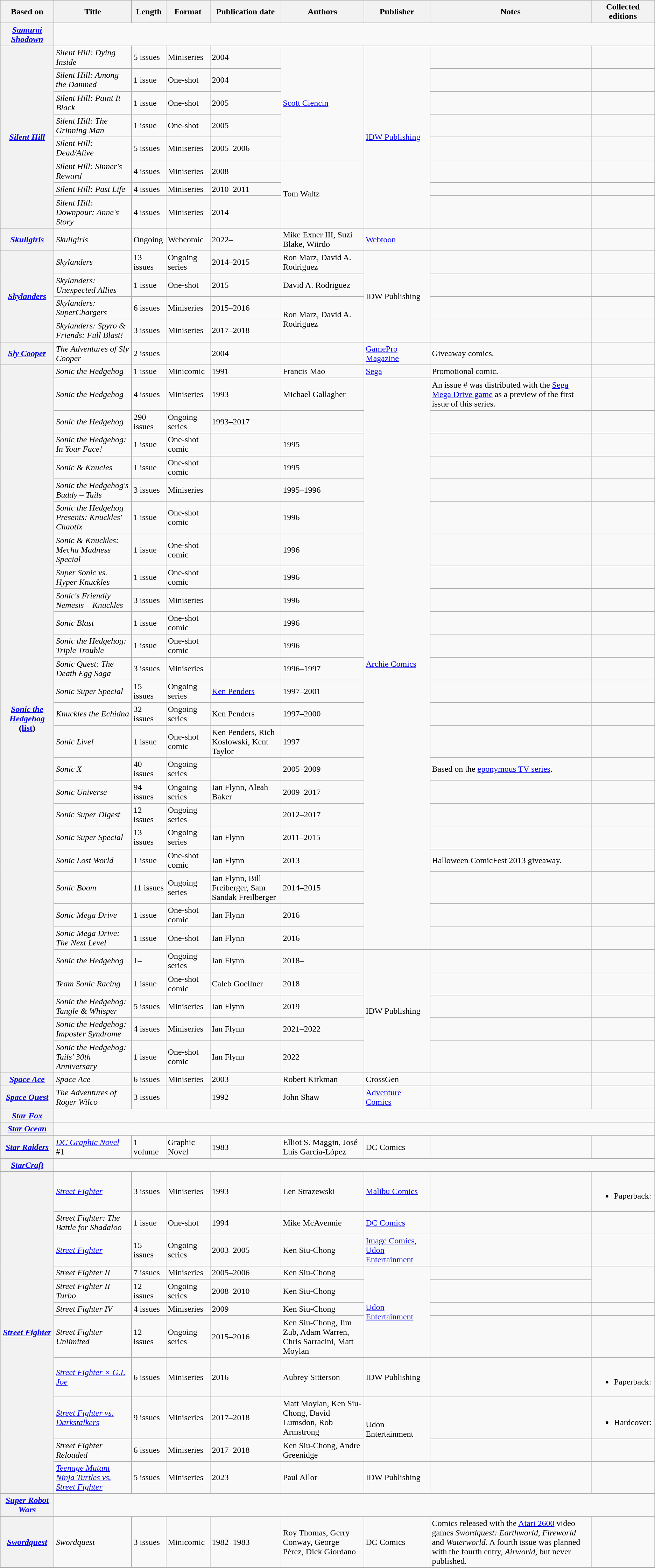<table class="wikitable mw-collapsible">
<tr>
<th>Based on</th>
<th>Title</th>
<th>Length</th>
<th>Format</th>
<th>Publication date</th>
<th>Authors</th>
<th>Publisher</th>
<th>Notes</th>
<th>Collected editions</th>
</tr>
<tr>
<th><em><a href='#'>Samurai Shodown</a></em></th>
<td colspan="8"></td>
</tr>
<tr>
<th rowspan="8"><em><a href='#'>Silent Hill</a></em></th>
<td><em>Silent Hill: Dying Inside</em></td>
<td>5 issues</td>
<td>Miniseries</td>
<td>2004</td>
<td rowspan="5"><a href='#'>Scott Ciencin</a></td>
<td rowspan="8"><a href='#'>IDW Publishing</a></td>
<td></td>
<td></td>
</tr>
<tr>
<td><em>Silent Hill: Among the Damned</em></td>
<td>1 issue</td>
<td>One-shot</td>
<td>2004</td>
<td></td>
<td></td>
</tr>
<tr>
<td><em>Silent Hill: Paint It Black</em></td>
<td>1 issue</td>
<td>One-shot</td>
<td>2005</td>
<td></td>
<td></td>
</tr>
<tr>
<td><em>Silent Hill: The Grinning Man</em></td>
<td>1 issue</td>
<td>One-shot</td>
<td>2005</td>
<td></td>
<td></td>
</tr>
<tr>
<td><em>Silent Hill: Dead/Alive</em></td>
<td>5 issues</td>
<td>Miniseries</td>
<td>2005–2006</td>
<td></td>
<td></td>
</tr>
<tr>
<td><em>Silent Hill: Sinner's Reward</em></td>
<td>4 issues</td>
<td>Miniseries</td>
<td>2008</td>
<td rowspan="3">Tom Waltz</td>
<td></td>
<td></td>
</tr>
<tr>
<td><em>Silent Hill: Past Life</em></td>
<td>4 issues</td>
<td>Miniseries</td>
<td>2010–2011</td>
<td></td>
<td></td>
</tr>
<tr>
<td><em>Silent Hill: Downpour: Anne's Story</em></td>
<td>4 issues</td>
<td>Miniseries</td>
<td>2014</td>
<td></td>
<td></td>
</tr>
<tr>
<th><em><a href='#'>Skullgirls</a></em></th>
<td><em>Skullgirls</em></td>
<td>Ongoing</td>
<td>Webcomic</td>
<td>2022–</td>
<td>Mike Exner III, Suzi Blake, Wiirdo</td>
<td><a href='#'>Webtoon</a></td>
<td></td>
<td></td>
</tr>
<tr>
<th rowspan="4"><em><a href='#'>Skylanders</a></em></th>
<td><em>Skylanders</em></td>
<td>13 issues</td>
<td>Ongoing series</td>
<td>2014–2015</td>
<td>Ron Marz, David A. Rodriguez</td>
<td rowspan="4">IDW Publishing</td>
<td></td>
<td></td>
</tr>
<tr>
<td><em>Skylanders: Unexpected Allies</em></td>
<td>1 issue</td>
<td>One-shot</td>
<td>2015</td>
<td>David A. Rodriguez</td>
<td></td>
<td></td>
</tr>
<tr>
<td><em>Skylanders: SuperChargers</em></td>
<td>6 issues</td>
<td>Miniseries</td>
<td>2015–2016</td>
<td rowspan="2">Ron Marz, David A. Rodriguez</td>
<td></td>
<td></td>
</tr>
<tr>
<td><em>Skylanders: Spyro & Friends: Full Blast!</em></td>
<td>3 issues</td>
<td>Miniseries</td>
<td>2017–2018</td>
<td></td>
<td></td>
</tr>
<tr>
<th><em><a href='#'>Sly Cooper</a></em></th>
<td><em>The Adventures of Sly Cooper</em></td>
<td>2 issues</td>
<td></td>
<td>2004</td>
<td></td>
<td><a href='#'>GamePro Magazine</a></td>
<td>Giveaway comics.</td>
<td></td>
</tr>
<tr>
<th rowspan="29"><em><a href='#'>Sonic the Hedgehog</a></em> (<a href='#'>list</a>)</th>
<td><em>Sonic the Hedgehog</em></td>
<td>1 issue</td>
<td>Minicomic</td>
<td>1991</td>
<td>Francis Mao</td>
<td><a href='#'>Sega</a></td>
<td>Promotional comic.</td>
<td></td>
</tr>
<tr>
<td><em>Sonic the Hedgehog</em></td>
<td>4 issues</td>
<td>Miniseries</td>
<td>1993</td>
<td>Michael Gallagher</td>
<td rowspan="23"><a href='#'>Archie Comics</a></td>
<td>An issue # was distributed with the <a href='#'>Sega Mega Drive game</a> as a preview of the first issue of this series.</td>
<td></td>
</tr>
<tr>
<td><em>Sonic the Hedgehog</em></td>
<td>290 issues</td>
<td>Ongoing series</td>
<td>1993–2017</td>
<td></td>
<td></td>
<td></td>
</tr>
<tr>
<td><em>Sonic the Hedgehog: In Your Face!</em></td>
<td>1 issue</td>
<td>One-shot comic</td>
<td></td>
<td>1995</td>
<td></td>
<td></td>
</tr>
<tr>
<td><em>Sonic & Knucles</em></td>
<td>1 issue</td>
<td>One-shot comic</td>
<td></td>
<td>1995</td>
<td></td>
<td></td>
</tr>
<tr>
<td><em>Sonic the Hedgehog's Buddy – Tails</em></td>
<td>3 issues</td>
<td>Miniseries</td>
<td></td>
<td>1995–1996</td>
<td></td>
<td></td>
</tr>
<tr>
<td><em>Sonic the Hedgehog Presents: Knuckles' Chaotix</em></td>
<td>1 issue</td>
<td>One-shot comic</td>
<td></td>
<td>1996</td>
<td></td>
<td></td>
</tr>
<tr>
<td><em>Sonic & Knuckles: Mecha Madness Special</em></td>
<td>1 issue</td>
<td>One-shot comic</td>
<td></td>
<td>1996</td>
<td></td>
<td></td>
</tr>
<tr>
<td><em>Super Sonic vs. Hyper Knuckles</em></td>
<td>1 issue</td>
<td>One-shot comic</td>
<td></td>
<td>1996</td>
<td></td>
<td></td>
</tr>
<tr>
<td><em>Sonic's Friendly Nemesis – Knuckles</em></td>
<td>3 issues</td>
<td>Miniseries</td>
<td></td>
<td>1996</td>
<td></td>
<td></td>
</tr>
<tr>
<td><em>Sonic Blast</em></td>
<td>1 issue</td>
<td>One-shot comic</td>
<td></td>
<td>1996</td>
<td></td>
<td></td>
</tr>
<tr>
<td><em>Sonic the Hedgehog: Triple Trouble</em></td>
<td>1 issue</td>
<td>One-shot comic</td>
<td></td>
<td>1996</td>
<td></td>
<td></td>
</tr>
<tr>
<td><em>Sonic Quest: The Death Egg Saga</em></td>
<td>3 issues</td>
<td>Miniseries</td>
<td></td>
<td>1996–1997</td>
<td></td>
<td></td>
</tr>
<tr>
<td><em>Sonic Super Special</em></td>
<td>15 issues</td>
<td>Ongoing series</td>
<td><a href='#'>Ken Penders</a></td>
<td>1997–2001</td>
<td></td>
<td></td>
</tr>
<tr>
<td><em>Knuckles the Echidna</em></td>
<td>32 issues</td>
<td>Ongoing series</td>
<td>Ken Penders</td>
<td>1997–2000</td>
<td></td>
<td></td>
</tr>
<tr>
<td><em>Sonic Live!</em></td>
<td>1 issue</td>
<td>One-shot comic</td>
<td>Ken Penders, Rich Koslowski, Kent Taylor</td>
<td>1997</td>
<td></td>
<td></td>
</tr>
<tr>
<td><em>Sonic X</em></td>
<td>40 issues</td>
<td>Ongoing series</td>
<td></td>
<td>2005–2009</td>
<td>Based on the <a href='#'>eponymous TV series</a>.</td>
<td></td>
</tr>
<tr>
<td><em>Sonic Universe</em></td>
<td>94 issues</td>
<td>Ongoing series</td>
<td>Ian Flynn, Aleah Baker</td>
<td>2009–2017</td>
<td></td>
<td></td>
</tr>
<tr>
<td><em>Sonic Super Digest</em></td>
<td>12 issues</td>
<td>Ongoing series</td>
<td></td>
<td>2012–2017</td>
<td></td>
<td></td>
</tr>
<tr>
<td><em>Sonic Super Special</em></td>
<td>13 issues</td>
<td>Ongoing series</td>
<td>Ian Flynn</td>
<td>2011–2015</td>
<td></td>
<td></td>
</tr>
<tr>
<td><em>Sonic Lost World</em></td>
<td>1 issue</td>
<td>One-shot comic</td>
<td>Ian Flynn</td>
<td>2013</td>
<td>Halloween ComicFest 2013 giveaway.</td>
<td></td>
</tr>
<tr>
<td><em>Sonic Boom</em></td>
<td>11 issues</td>
<td>Ongoing series</td>
<td>Ian Flynn, Bill Freiberger, Sam Sandak Freilberger</td>
<td>2014–2015</td>
<td></td>
<td></td>
</tr>
<tr>
<td><em>Sonic Mega Drive</em></td>
<td>1 issue</td>
<td>One-shot comic</td>
<td>Ian Flynn</td>
<td>2016</td>
<td></td>
<td></td>
</tr>
<tr>
<td><em>Sonic Mega Drive: The Next Level</em></td>
<td>1 issue</td>
<td>One-shot</td>
<td>Ian Flynn</td>
<td>2016</td>
<td></td>
<td></td>
</tr>
<tr>
<td><em>Sonic the Hedgehog</em></td>
<td>1–</td>
<td>Ongoing series</td>
<td>Ian Flynn</td>
<td>2018–</td>
<td rowspan="5">IDW Publishing</td>
<td></td>
<td></td>
</tr>
<tr>
<td><em>Team Sonic Racing</em></td>
<td>1 issue</td>
<td>One-shot comic</td>
<td>Caleb Goellner</td>
<td>2018</td>
<td></td>
<td></td>
</tr>
<tr>
<td><em>Sonic the Hedgehog: Tangle & Whisper</em></td>
<td>5 issues</td>
<td>Miniseries</td>
<td>Ian Flynn</td>
<td>2019</td>
<td></td>
<td></td>
</tr>
<tr>
<td><em>Sonic the Hedgehog: Imposter Syndrome</em></td>
<td>4 issues</td>
<td>Miniseries</td>
<td>Ian Flynn</td>
<td>2021–2022</td>
<td></td>
<td></td>
</tr>
<tr>
<td><em>Sonic the Hedgehog: Tails' 30th Anniversary</em></td>
<td>1 issue</td>
<td>One-shot comic</td>
<td>Ian Flynn</td>
<td>2022</td>
<td></td>
<td></td>
</tr>
<tr>
<th><em><a href='#'>Space Ace</a></em></th>
<td><em>Space Ace</em></td>
<td>6 issues</td>
<td>Miniseries</td>
<td>2003</td>
<td>Robert Kirkman</td>
<td>CrossGen</td>
<td></td>
<td></td>
</tr>
<tr>
<th><em><a href='#'>Space Quest</a></em></th>
<td><em>The Adventures of Roger Wilco</em></td>
<td>3 issues</td>
<td></td>
<td>1992</td>
<td>John Shaw</td>
<td><a href='#'>Adventure Comics</a></td>
<td></td>
<td></td>
</tr>
<tr>
<th><em><a href='#'>Star Fox</a></em></th>
<td colspan="8"></td>
</tr>
<tr>
<th><em><a href='#'>Star Ocean</a></em></th>
<td colspan="8"></td>
</tr>
<tr>
<th><em><a href='#'>Star Raiders</a></em></th>
<td><em><a href='#'>DC Graphic Novel</a></em> #1</td>
<td>1 volume</td>
<td>Graphic Novel</td>
<td>1983</td>
<td>Elliot S. Maggin, José Luis García-López</td>
<td>DC Comics</td>
<td></td>
<td></td>
</tr>
<tr>
<th><em><a href='#'>StarCraft</a></em></th>
<td colspan="8"></td>
</tr>
<tr>
<th rowspan="11"><em><a href='#'>Street Fighter</a></em></th>
<td><a href='#'><em>Street Fighter</em></a></td>
<td>3 issues</td>
<td>Miniseries</td>
<td>1993</td>
<td>Len Strazewski</td>
<td><a href='#'>Malibu Comics</a></td>
<td></td>
<td><br><ul><li>Paperback: </li></ul></td>
</tr>
<tr>
<td><em>Street Fighter: The Battle for Shadaloo</em></td>
<td>1 issue</td>
<td>One-shot</td>
<td>1994</td>
<td>Mike McAvennie</td>
<td><a href='#'>DC Comics</a></td>
<td></td>
<td></td>
</tr>
<tr>
<td><a href='#'><em>Street Fighter</em></a></td>
<td>15 issues</td>
<td>Ongoing series</td>
<td>2003–2005</td>
<td>Ken Siu-Chong</td>
<td><a href='#'>Image Comics</a>, <a href='#'>Udon Entertainment</a></td>
<td></td>
<td></td>
</tr>
<tr>
<td><em>Street Fighter II</em></td>
<td>7 issues</td>
<td>Miniseries</td>
<td>2005–2006</td>
<td>Ken Siu-Chong</td>
<td rowspan="4"><a href='#'>Udon Entertainment</a></td>
<td></td>
<td rowspan="2"></td>
</tr>
<tr>
<td><em>Street Fighter II Turbo</em></td>
<td>12 issues</td>
<td>Ongoing series</td>
<td>2008–2010</td>
<td>Ken Siu-Chong</td>
<td></td>
</tr>
<tr>
<td><em>Street Fighter IV</em></td>
<td>4 issues</td>
<td>Miniseries</td>
<td>2009</td>
<td>Ken Siu-Chong</td>
<td></td>
<td></td>
</tr>
<tr>
<td><em>Street Fighter Unlimited</em></td>
<td>12 issues</td>
<td>Ongoing series</td>
<td>2015–2016</td>
<td>Ken Siu-Chong, Jim Zub, Adam Warren, Chris Sarracini, Matt Moylan</td>
<td></td>
<td></td>
</tr>
<tr>
<td><em><a href='#'>Street Fighter × G.I. Joe</a></em></td>
<td>6 issues</td>
<td>Miniseries</td>
<td>2016</td>
<td>Aubrey Sitterson</td>
<td>IDW Publishing</td>
<td></td>
<td><br><ul><li>Paperback: </li></ul></td>
</tr>
<tr>
<td><em><a href='#'>Street Fighter vs. Darkstalkers</a></em></td>
<td>9 issues</td>
<td>Miniseries</td>
<td>2017–2018</td>
<td>Matt Moylan, Ken Siu-Chong, David Lumsdon, Rob Armstrong</td>
<td rowspan="2">Udon Entertainment</td>
<td></td>
<td><br><ul><li>Hardcover: </li></ul></td>
</tr>
<tr>
<td><em>Street Fighter Reloaded</em></td>
<td>6 issues</td>
<td>Miniseries</td>
<td>2017–2018</td>
<td>Ken Siu-Chong, Andre Greenidge</td>
<td></td>
<td></td>
</tr>
<tr>
<td><em><a href='#'>Teenage Mutant Ninja Turtles vs. Street Fighter</a></em></td>
<td>5 issues</td>
<td>Miniseries</td>
<td>2023</td>
<td>Paul Allor</td>
<td>IDW Publishing</td>
<td></td>
<td></td>
</tr>
<tr>
<th><em><a href='#'>Super Robot Wars</a></em></th>
<td colspan="8"></td>
</tr>
<tr>
<th><em><a href='#'>Swordquest</a></em></th>
<td><em>Swordquest</em></td>
<td>3 issues</td>
<td>Minicomic</td>
<td>1982–1983</td>
<td>Roy Thomas, Gerry Conway, George Pérez, Dick Giordano</td>
<td>DC Comics</td>
<td>Comics released with the <a href='#'>Atari 2600</a> video games <em>Swordquest: Earthworld</em>, <em>Fireworld</em> and <em>Waterworld</em>. A fourth issue was planned with the fourth entry, <em>Airworld</em>, but never published.</td>
<td></td>
</tr>
</table>
